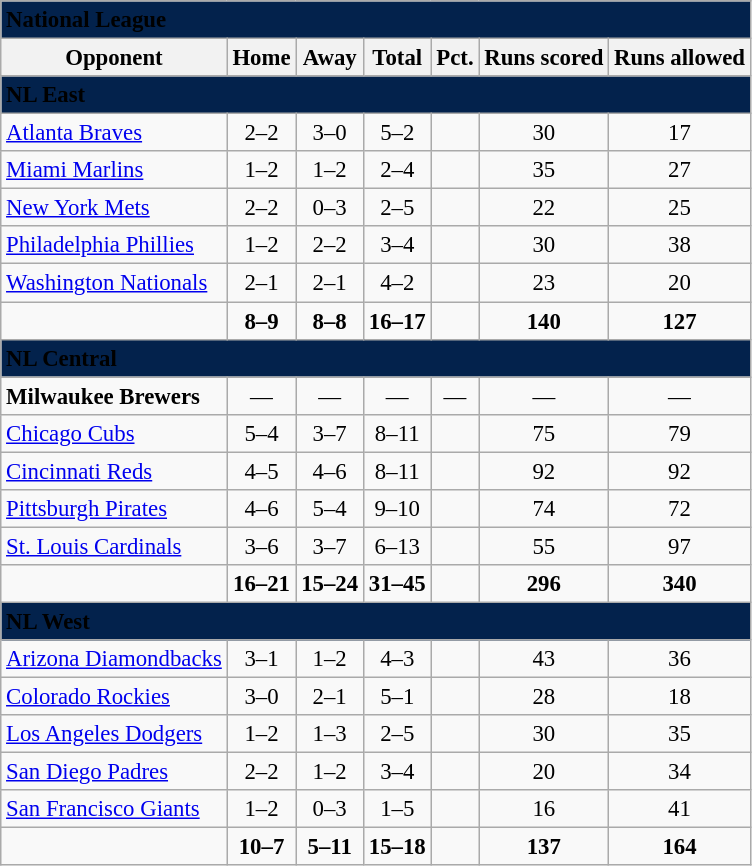<table class="wikitable" style="font-size: 95%; text-align: center">
<tr>
<td colspan="7" style="text-align:left; background:#03224c"><span> <strong>National League</strong> </span></td>
</tr>
<tr>
<th>Opponent</th>
<th>Home</th>
<th>Away</th>
<th>Total</th>
<th>Pct.</th>
<th>Runs scored</th>
<th>Runs allowed</th>
</tr>
<tr>
<td colspan="7" style="text-align:left; background:#03224c"><span> <strong>NL East</strong> </span></td>
</tr>
<tr>
<td style="text-align:left"><a href='#'>Atlanta Braves</a></td>
<td>2–2</td>
<td>3–0</td>
<td>5–2</td>
<td></td>
<td>30</td>
<td>17</td>
</tr>
<tr>
<td style="text-align:left"><a href='#'>Miami Marlins</a></td>
<td>1–2</td>
<td>1–2</td>
<td>2–4</td>
<td></td>
<td>35</td>
<td>27</td>
</tr>
<tr>
<td style="text-align:left"><a href='#'>New York Mets</a></td>
<td>2–2</td>
<td>0–3</td>
<td>2–5</td>
<td></td>
<td>22</td>
<td>25</td>
</tr>
<tr>
<td style="text-align:left"><a href='#'>Philadelphia Phillies</a></td>
<td>1–2</td>
<td>2–2</td>
<td>3–4</td>
<td></td>
<td>30</td>
<td>38</td>
</tr>
<tr>
<td style="text-align:left"><a href='#'>Washington Nationals</a></td>
<td>2–1</td>
<td>2–1</td>
<td>4–2</td>
<td></td>
<td>23</td>
<td>20</td>
</tr>
<tr style="font-weight:bold">
<td></td>
<td>8–9</td>
<td>8–8</td>
<td>16–17</td>
<td></td>
<td>140</td>
<td>127</td>
</tr>
<tr>
<td colspan="7" style="text-align:left; background:#03224c"><span> <strong>NL Central</strong> </span></td>
</tr>
<tr>
<td style="text-align:left"><strong>Milwaukee Brewers</strong></td>
<td>—</td>
<td>—</td>
<td>—</td>
<td>—</td>
<td>—</td>
<td>—</td>
</tr>
<tr>
<td style="text-align:left"><a href='#'>Chicago Cubs</a></td>
<td>5–4</td>
<td>3–7</td>
<td>8–11</td>
<td></td>
<td>75</td>
<td>79</td>
</tr>
<tr>
<td style="text-align:left"><a href='#'>Cincinnati Reds</a></td>
<td>4–5</td>
<td>4–6</td>
<td>8–11</td>
<td></td>
<td>92</td>
<td>92</td>
</tr>
<tr>
<td style="text-align:left"><a href='#'>Pittsburgh Pirates</a></td>
<td>4–6</td>
<td>5–4</td>
<td>9–10</td>
<td></td>
<td>74</td>
<td>72</td>
</tr>
<tr>
<td style="text-align:left"><a href='#'>St. Louis Cardinals</a></td>
<td>3–6</td>
<td>3–7</td>
<td>6–13</td>
<td></td>
<td>55</td>
<td>97</td>
</tr>
<tr style="font-weight:bold">
<td></td>
<td>16–21</td>
<td>15–24</td>
<td>31–45</td>
<td></td>
<td>296</td>
<td>340</td>
</tr>
<tr>
<td colspan="7" style="text-align:left; background:#03224c"><span> <strong>NL West</strong> </span></td>
</tr>
<tr>
<td style="text-align:left"><a href='#'>Arizona Diamondbacks</a></td>
<td>3–1</td>
<td>1–2</td>
<td>4–3</td>
<td></td>
<td>43</td>
<td>36</td>
</tr>
<tr>
<td style="text-align:left"><a href='#'>Colorado Rockies</a></td>
<td>3–0</td>
<td>2–1</td>
<td>5–1</td>
<td></td>
<td>28</td>
<td>18</td>
</tr>
<tr>
<td style="text-align:left"><a href='#'>Los Angeles Dodgers</a></td>
<td>1–2</td>
<td>1–3</td>
<td>2–5</td>
<td></td>
<td>30</td>
<td>35</td>
</tr>
<tr>
<td style="text-align:left"><a href='#'>San Diego Padres</a></td>
<td>2–2</td>
<td>1–2</td>
<td>3–4</td>
<td></td>
<td>20</td>
<td>34</td>
</tr>
<tr>
<td style="text-align:left"><a href='#'>San Francisco Giants</a></td>
<td>1–2</td>
<td>0–3</td>
<td>1–5</td>
<td></td>
<td>16</td>
<td>41</td>
</tr>
<tr style="font-weight:bold">
<td></td>
<td>10–7</td>
<td>5–11</td>
<td>15–18</td>
<td></td>
<td>137</td>
<td>164</td>
</tr>
</table>
